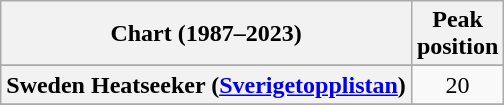<table class="wikitable sortable plainrowheaders" style="text-align:center">
<tr>
<th scope="col">Chart (1987–2023)</th>
<th scope="col">Peak<br>position</th>
</tr>
<tr>
</tr>
<tr>
</tr>
<tr>
</tr>
<tr>
</tr>
<tr>
<th scope="row">Sweden Heatseeker (<a href='#'>Sverigetopplistan</a>)</th>
<td>20</td>
</tr>
<tr>
</tr>
</table>
